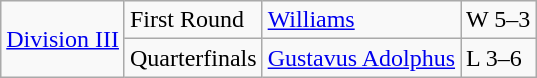<table class="wikitable">
<tr>
<td rowspan="5"><a href='#'>Division III</a></td>
<td>First Round</td>
<td><a href='#'>Williams</a></td>
<td>W 5–3</td>
</tr>
<tr>
<td>Quarterfinals</td>
<td><a href='#'>Gustavus Adolphus</a></td>
<td>L 3–6</td>
</tr>
</table>
